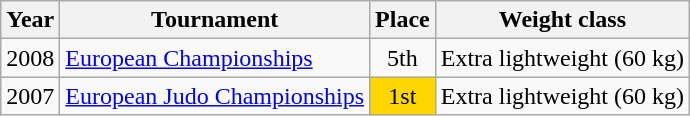<table class=wikitable>
<tr>
<th>Year</th>
<th>Tournament</th>
<th>Place</th>
<th>Weight class</th>
</tr>
<tr>
<td>2008</td>
<td><a href='#'>European Championships</a></td>
<td align="center">5th</td>
<td>Extra lightweight (60 kg)</td>
</tr>
<tr>
<td>2007</td>
<td><a href='#'>European Judo Championships</a></td>
<td bgcolor=gold align="center">1st</td>
<td>Extra lightweight (60 kg)</td>
</tr>
</table>
